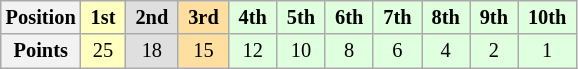<table class="wikitable" style="font-size:85%; text-align:center">
<tr>
<th>Position</th>
<td style="background:#ffffbf"> <strong>1st</strong> </td>
<td style="background:#dfdfdf"> <strong>2nd</strong> </td>
<td style="background:#ffdf9f"> <strong>3rd</strong> </td>
<td style="background:#dfffdf"> <strong>4th</strong> </td>
<td style="background:#dfffdf"> <strong>5th</strong> </td>
<td style="background:#dfffdf"> <strong>6th</strong> </td>
<td style="background:#dfffdf"> <strong>7th</strong> </td>
<td style="background:#dfffdf"> <strong>8th</strong> </td>
<td style="background:#dfffdf"> <strong>9th</strong> </td>
<td style="background:#dfffdf"> <strong>10th</strong> </td>
</tr>
<tr>
<th>Points</th>
<td style="background:#ffffbf">25</td>
<td style="background:#dfdfdf">18</td>
<td style="background:#ffdf9f">15</td>
<td style="background:#dfffdf">12</td>
<td style="background:#dfffdf">10</td>
<td style="background:#dfffdf">8</td>
<td style="background:#dfffdf">6</td>
<td style="background:#dfffdf">4</td>
<td style="background:#dfffdf">2</td>
<td style="background:#dfffdf">1</td>
</tr>
</table>
